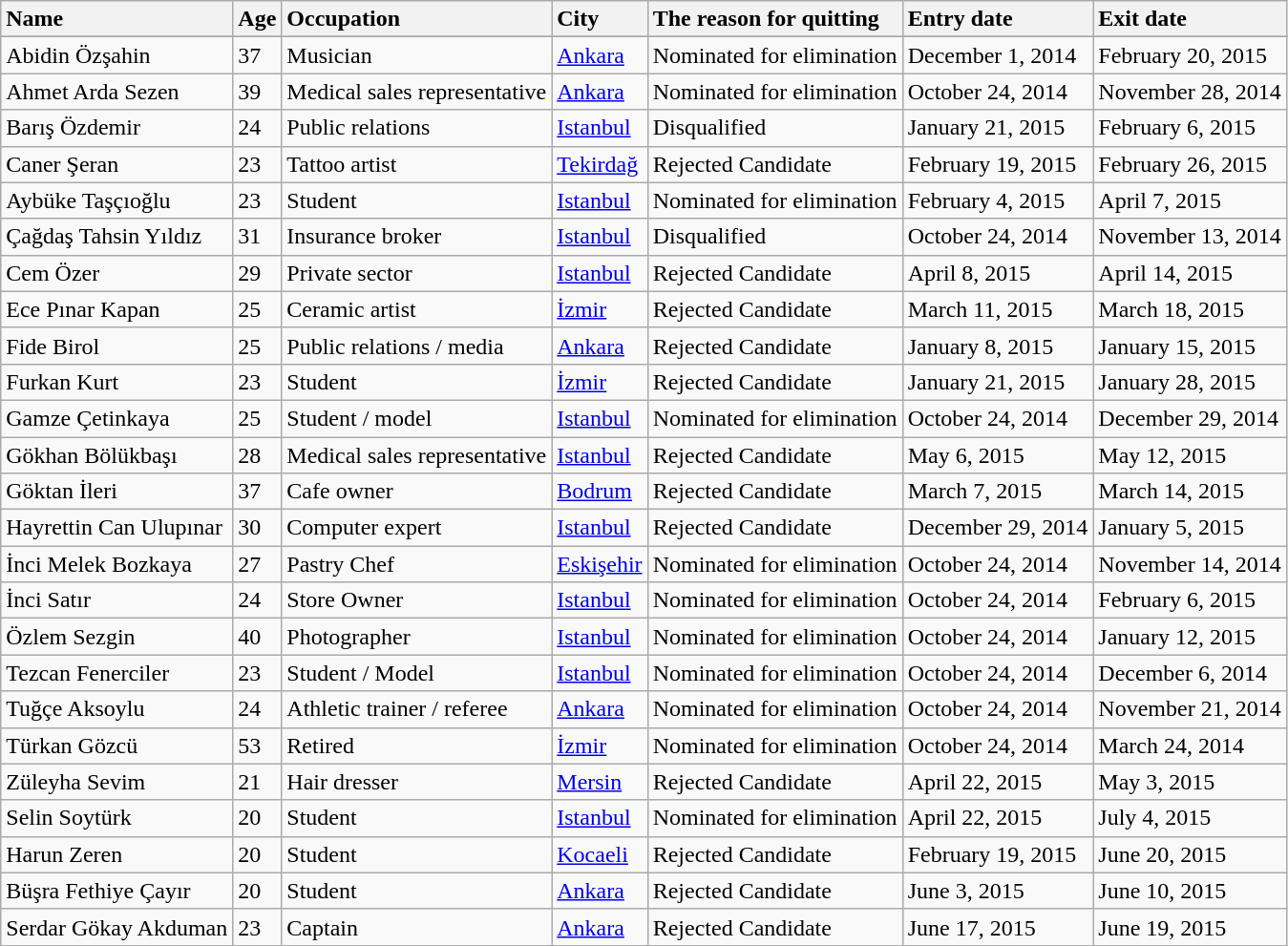<table class="wikitable sortable">
<tr>
<th style="text-align:left">Name</th>
<th style="text-align:left">Age</th>
<th style="text-align:left">Occupation</th>
<th style="text-align:left">City</th>
<th style="text-align:left">The reason for quitting</th>
<th style="text-align:left">Entry date</th>
<th style="text-align:left">Exit date</th>
</tr>
<tr>
</tr>
<tr>
<td>Abidin Özşahin</td>
<td>37</td>
<td>Musician</td>
<td><a href='#'>Ankara</a></td>
<td>Nominated for elimination</td>
<td>December 1, 2014</td>
<td>February 20, 2015</td>
</tr>
<tr>
<td>Ahmet Arda Sezen</td>
<td>39</td>
<td>Medical sales representative</td>
<td><a href='#'>Ankara</a></td>
<td>Nominated for elimination</td>
<td>October 24, 2014</td>
<td>November 28, 2014</td>
</tr>
<tr>
<td>Barış Özdemir</td>
<td>24</td>
<td>Public relations</td>
<td><a href='#'>Istanbul</a></td>
<td>Disqualified</td>
<td>January 21, 2015</td>
<td>February 6, 2015</td>
</tr>
<tr>
<td>Caner Şeran</td>
<td>23</td>
<td>Tattoo artist</td>
<td><a href='#'>Tekirdağ</a></td>
<td>Rejected Candidate</td>
<td>February 19, 2015</td>
<td>February 26, 2015</td>
</tr>
<tr>
<td>Aybüke Taşçıoğlu</td>
<td>23</td>
<td>Student</td>
<td><a href='#'>Istanbul</a></td>
<td>Nominated for elimination</td>
<td>February 4, 2015</td>
<td>April 7, 2015</td>
</tr>
<tr>
<td>Çağdaş Tahsin Yıldız</td>
<td>31</td>
<td>Insurance broker</td>
<td><a href='#'>Istanbul</a></td>
<td>Disqualified</td>
<td>October 24, 2014</td>
<td>November 13, 2014</td>
</tr>
<tr>
<td>Cem Özer</td>
<td>29</td>
<td>Private sector</td>
<td><a href='#'>Istanbul</a></td>
<td>Rejected Candidate</td>
<td>April 8, 2015</td>
<td>April 14, 2015</td>
</tr>
<tr>
<td>Ece Pınar Kapan</td>
<td>25</td>
<td>Ceramic artist</td>
<td><a href='#'>İzmir</a></td>
<td>Rejected Candidate</td>
<td>March 11, 2015</td>
<td>March 18, 2015</td>
</tr>
<tr>
<td>Fide Birol</td>
<td>25</td>
<td>Public relations / media</td>
<td><a href='#'>Ankara</a></td>
<td>Rejected Candidate</td>
<td>January 8, 2015</td>
<td>January 15, 2015</td>
</tr>
<tr>
<td>Furkan Kurt</td>
<td>23</td>
<td>Student</td>
<td><a href='#'>İzmir</a></td>
<td>Rejected Candidate</td>
<td>January 21, 2015</td>
<td>January 28, 2015</td>
</tr>
<tr>
<td>Gamze Çetinkaya</td>
<td>25</td>
<td>Student / model</td>
<td><a href='#'>Istanbul</a></td>
<td>Nominated for elimination</td>
<td>October 24, 2014</td>
<td>December 29, 2014</td>
</tr>
<tr>
<td>Gökhan Bölükbaşı</td>
<td>28</td>
<td>Medical sales representative</td>
<td><a href='#'>Istanbul</a></td>
<td>Rejected Candidate</td>
<td>May 6, 2015</td>
<td>May 12, 2015</td>
</tr>
<tr>
<td>Göktan İleri</td>
<td>37</td>
<td>Cafe owner</td>
<td><a href='#'>Bodrum</a></td>
<td>Rejected Candidate</td>
<td>March 7, 2015</td>
<td>March 14, 2015</td>
</tr>
<tr>
<td>Hayrettin Can Ulupınar</td>
<td>30</td>
<td>Computer expert</td>
<td><a href='#'>Istanbul</a></td>
<td>Rejected Candidate</td>
<td>December 29, 2014</td>
<td>January 5, 2015</td>
</tr>
<tr>
<td>İnci Melek Bozkaya</td>
<td>27</td>
<td>Pastry Chef</td>
<td><a href='#'>Eskişehir</a></td>
<td>Nominated for elimination</td>
<td>October 24, 2014</td>
<td>November 14, 2014</td>
</tr>
<tr>
<td>İnci Satır</td>
<td>24</td>
<td>Store Owner</td>
<td><a href='#'>Istanbul</a></td>
<td>Nominated for elimination</td>
<td>October 24, 2014</td>
<td>February 6, 2015</td>
</tr>
<tr>
<td>Özlem Sezgin</td>
<td>40</td>
<td>Photographer</td>
<td><a href='#'>Istanbul</a></td>
<td>Nominated for elimination</td>
<td>October 24, 2014</td>
<td>January 12, 2015</td>
</tr>
<tr>
<td>Tezcan Fenerciler</td>
<td>23</td>
<td>Student / Model</td>
<td><a href='#'>Istanbul</a></td>
<td>Nominated for elimination</td>
<td>October 24, 2014</td>
<td>December 6, 2014</td>
</tr>
<tr>
<td>Tuğçe Aksoylu</td>
<td>24</td>
<td>Athletic trainer / referee</td>
<td><a href='#'>Ankara</a></td>
<td>Nominated for elimination</td>
<td>October 24, 2014</td>
<td>November 21, 2014</td>
</tr>
<tr>
<td>Türkan Gözcü</td>
<td>53</td>
<td>Retired</td>
<td><a href='#'>İzmir</a></td>
<td>Nominated for elimination</td>
<td>October 24, 2014</td>
<td>March 24, 2014</td>
</tr>
<tr>
<td>Züleyha Sevim</td>
<td>21</td>
<td>Hair dresser</td>
<td><a href='#'>Mersin</a></td>
<td>Rejected Candidate</td>
<td>April 22, 2015</td>
<td>May 3, 2015</td>
</tr>
<tr>
<td>Selin Soytürk</td>
<td>20</td>
<td>Student</td>
<td><a href='#'>Istanbul</a></td>
<td>Nominated for elimination</td>
<td>April 22, 2015</td>
<td>July 4, 2015</td>
</tr>
<tr>
<td>Harun Zeren</td>
<td>20</td>
<td>Student</td>
<td><a href='#'>Kocaeli</a></td>
<td>Rejected Candidate</td>
<td>February 19, 2015</td>
<td>June 20, 2015</td>
</tr>
<tr>
<td>Büşra Fethiye Çayır</td>
<td>20</td>
<td>Student</td>
<td><a href='#'>Ankara</a></td>
<td>Rejected Candidate</td>
<td>June 3, 2015</td>
<td>June 10, 2015</td>
</tr>
<tr>
<td>Serdar Gökay Akduman</td>
<td>23</td>
<td>Captain</td>
<td><a href='#'>Ankara</a></td>
<td>Rejected Candidate</td>
<td>June 17, 2015</td>
<td>June 19, 2015</td>
</tr>
</table>
